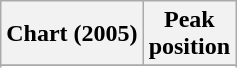<table class="wikitable">
<tr>
<th>Chart (2005)</th>
<th>Peak<br>position</th>
</tr>
<tr>
</tr>
<tr>
</tr>
</table>
